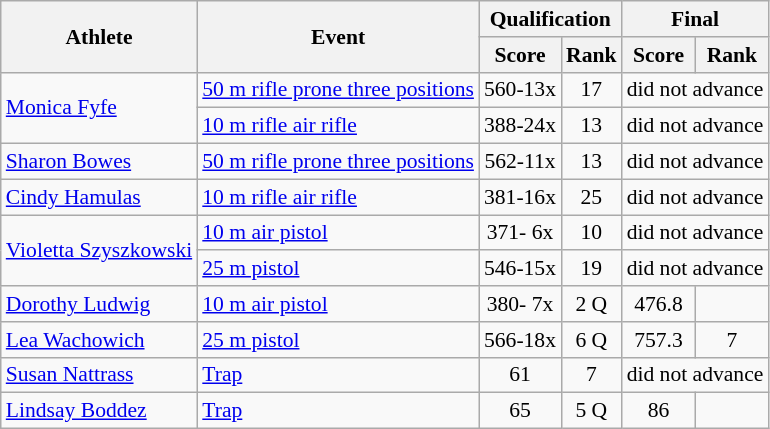<table class="wikitable" style="font-size:90%">
<tr>
<th rowspan="2">Athlete</th>
<th rowspan="2">Event</th>
<th colspan="2">Qualification</th>
<th colspan="2">Final</th>
</tr>
<tr>
<th>Score</th>
<th>Rank</th>
<th>Score</th>
<th>Rank</th>
</tr>
<tr>
<td rowspan="2"><a href='#'>Monica Fyfe</a></td>
<td><a href='#'>50 m rifle prone three positions</a></td>
<td align=center>560-13x</td>
<td align=center>17</td>
<td align=center colspan=2>did not advance</td>
</tr>
<tr>
<td><a href='#'>10 m rifle air rifle</a></td>
<td align=center>388-24x</td>
<td align=center>13</td>
<td align=center colspan=2>did not advance</td>
</tr>
<tr>
<td><a href='#'>Sharon Bowes</a></td>
<td><a href='#'>50 m rifle prone three positions</a></td>
<td align=center>562-11x</td>
<td align=center>13</td>
<td align=center colspan=2>did not advance</td>
</tr>
<tr>
<td><a href='#'>Cindy Hamulas</a></td>
<td><a href='#'>10 m rifle air rifle</a></td>
<td align=center>381-16x</td>
<td align=center>25</td>
<td align=center colspan=2>did not advance</td>
</tr>
<tr>
<td rowspan="2"><a href='#'>Violetta Szyszkowski</a></td>
<td><a href='#'>10 m air pistol</a></td>
<td align=center>371- 6x</td>
<td align=center>10</td>
<td align=center colspan=2>did not advance</td>
</tr>
<tr>
<td><a href='#'>25 m pistol</a></td>
<td align=center>546-15x</td>
<td align=center>19</td>
<td align=center colspan=2>did not advance</td>
</tr>
<tr>
<td><a href='#'>Dorothy Ludwig</a></td>
<td><a href='#'>10 m air pistol</a></td>
<td align=center>380- 7x</td>
<td align=center>2 Q</td>
<td align=center>476.8</td>
<td align=center></td>
</tr>
<tr>
<td><a href='#'>Lea Wachowich</a></td>
<td><a href='#'>25 m pistol</a></td>
<td align=center>566-18x</td>
<td align=center>6 Q</td>
<td align=center>757.3</td>
<td align=center>7</td>
</tr>
<tr>
<td><a href='#'>Susan Nattrass</a></td>
<td><a href='#'>Trap</a></td>
<td align=center>61</td>
<td align=center>7</td>
<td align=center colspan=2>did not advance</td>
</tr>
<tr>
<td><a href='#'>Lindsay Boddez</a></td>
<td><a href='#'>Trap</a></td>
<td align=center>65</td>
<td align=center>5 Q</td>
<td align=center>86</td>
<td align=center></td>
</tr>
</table>
